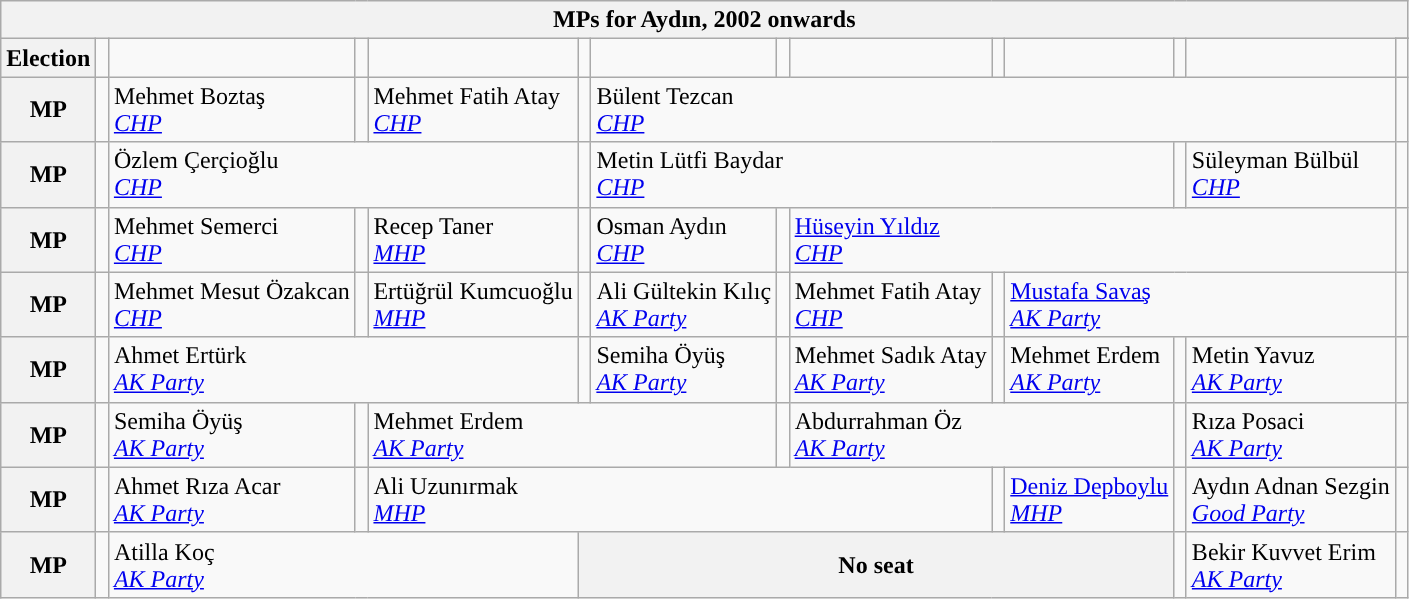<table class="wikitable">
<tr>
<th colspan = 14>MPs for Aydın, 2002 onwards</th>
</tr>
<tr>
<th rowspan = 2>Election</th>
<td rowspan="2" style="width:1px;"></td>
<td rowspan = 2></td>
<td rowspan="2" style="width:1px;"></td>
<td rowspan = 2></td>
<td rowspan="2" style="width:1px;"></td>
<td rowspan = 2></td>
<td rowspan="2" style="width:1px;"></td>
<td rowspan = 2></td>
<td rowspan="2" style="width:1px;"></td>
<td rowspan = 2></td>
<td rowspan="2" style="width:1px;"></td>
<td rowspan = 2></td>
</tr>
<tr>
<td></td>
</tr>
<tr>
<th>MP</th>
<td width=1px style="background-color: "></td>
<td colspan = 1>Mehmet Boztaş<br><em><a href='#'>CHP</a></em></td>
<td width=1px style="background-color: "></td>
<td colspan = 1>Mehmet Fatih Atay<br><em><a href='#'>CHP</a></em></td>
<td width=1px style="background-color: "></td>
<td colspan = 7>Bülent Tezcan<br><em><a href='#'>CHP</a></em></td>
<td width=1px style="background-color: "></td>
</tr>
<tr>
<th>MP</th>
<td width=1px style="background-color: "></td>
<td colspan = 3>Özlem Çerçioğlu<br><em><a href='#'>CHP</a></em></td>
<td width=1px style="background-color: "></td>
<td colspan = 5>Metin Lütfi Baydar<br><em><a href='#'>CHP</a></em></td>
<td width=1px style="background-color: "></td>
<td colspan = 1>Süleyman Bülbül<br><em><a href='#'>CHP</a></em></td>
<td width=1px style="background-color: "></td>
</tr>
<tr>
<th>MP</th>
<td width=1px style="background-color: "></td>
<td colspan = 1>Mehmet Semerci<br><em><a href='#'>CHP</a></em></td>
<td width=1px style="background-color: "></td>
<td colspan = 1>Recep Taner<br><em><a href='#'>MHP</a></em></td>
<td width=1px style="background-color: "></td>
<td colspan = 1>Osman Aydın<br><em><a href='#'>CHP</a></em></td>
<td width=1px style="background-color: "></td>
<td colspan = 5><a href='#'>Hüseyin Yıldız</a><br><em><a href='#'>CHP</a></em></td>
<td width=1px style="background-color: "></td>
</tr>
<tr>
<th>MP</th>
<td width=1px style="background-color: "></td>
<td colspan = 1>Mehmet Mesut Özakcan<br><em><a href='#'>CHP</a></em></td>
<td width=1px style="background-color: "></td>
<td colspan = 1>Ertüğrül Kumcuoğlu<br><em><a href='#'>MHP</a></em></td>
<td width=1px style="background-color: "></td>
<td colspan = 1>Ali Gültekin Kılıç<br><em><a href='#'>AK Party</a></em></td>
<td width=1px style="background-color: "></td>
<td colspan = 1>Mehmet Fatih Atay<br><em><a href='#'>CHP</a></em></td>
<td width=1px style="background-color: "></td>
<td colspan = 3><a href='#'>Mustafa Savaş</a><br><em><a href='#'>AK Party</a></em></td>
<td width=1px style="background-color: "></td>
</tr>
<tr>
<th>MP</th>
<td width=1px style="background-color: "></td>
<td colspan = 3>Ahmet Ertürk<br><em><a href='#'>AK Party</a></em></td>
<td width=1px style="background-color: "></td>
<td colspan = 1>Semiha Öyüş<br><em><a href='#'>AK Party</a></em></td>
<td width=1px style="background-color: "></td>
<td colspan = 1>Mehmet Sadık Atay<br><em><a href='#'>AK Party</a></em></td>
<td width=1px style="background-color: "></td>
<td colspan = 1>Mehmet Erdem<br><em><a href='#'>AK Party</a></em></td>
<td width=1px style="background-color: "></td>
<td colspan = 1>Metin Yavuz<br><em><a href='#'>AK Party</a></em></td>
<td width=1px style="background-color: "></td>
</tr>
<tr>
<th>MP</th>
<td width=1px style="background-color: "></td>
<td colspan = 1>Semiha Öyüş<br><em><a href='#'>AK Party</a></em></td>
<td width=1px style="background-color: "></td>
<td colspan = 3>Mehmet Erdem<br><em><a href='#'>AK Party</a></em></td>
<td width=1px style="background-color: "></td>
<td colspan = 3>Abdurrahman Öz<br><em><a href='#'>AK Party</a></em></td>
<td width=1px style="background-color: "></td>
<td colspan = 1>Rıza Posaci<br><em><a href='#'>AK Party</a></em></td>
<td width=1px style="background-color: "></td>
</tr>
<tr>
<th>MP</th>
<td width=1px style="background-color: "></td>
<td colspan = 1>Ahmet Rıza Acar<br><em><a href='#'>AK Party</a></em></td>
<td width=1px style="background-color: "></td>
<td colspan = 5>Ali Uzunırmak<br><em><a href='#'>MHP</a></em></td>
<td width=1px style="background-color: "></td>
<td colspan = 1><a href='#'>Deniz Depboylu</a><br><em><a href='#'>MHP</a></em></td>
<td width=1px style="background-color: "></td>
<td colspan = 1>Aydın Adnan Sezgin<br><em><a href='#'>Good Party</a></em></td>
<td width=1px style="background-color: "></td>
</tr>
<tr>
<th>MP</th>
<td width=1px style="background-color: "></td>
<td colspan = 3>Atilla Koç<br><em><a href='#'>AK Party</a></em></td>
<th colspan = 6>No seat</th>
<td width=1px style="background-color: "></td>
<td colspan = 1>Bekir Kuvvet Erim<br><em><a href='#'>AK Party</a></em></td>
<td width=1px style="background-color: "></td>
</tr>
</table>
